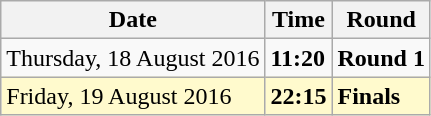<table class="wikitable">
<tr>
<th>Date</th>
<th>Time</th>
<th>Round</th>
</tr>
<tr>
<td>Thursday, 18 August 2016</td>
<td><strong>11:20</strong></td>
<td><strong>Round 1</strong></td>
</tr>
<tr>
<td style=background:lemonchiffon>Friday, 19 August 2016</td>
<td style=background:lemonchiffon><strong>22:15</strong></td>
<td style=background:lemonchiffon><strong>Finals</strong></td>
</tr>
</table>
